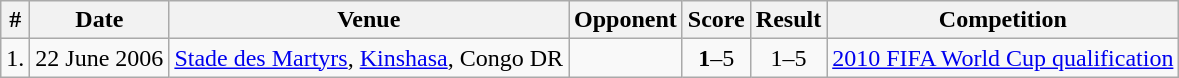<table class="wikitable">
<tr>
<th>#</th>
<th>Date</th>
<th>Venue</th>
<th>Opponent</th>
<th>Score</th>
<th>Result</th>
<th>Competition</th>
</tr>
<tr>
<td>1.</td>
<td>22 June 2006</td>
<td><a href='#'>Stade des Martyrs</a>, <a href='#'>Kinshasa</a>, Congo DR</td>
<td></td>
<td align=center><strong>1</strong>–5</td>
<td align=center>1–5</td>
<td><a href='#'>2010 FIFA World Cup qualification</a></td>
</tr>
</table>
